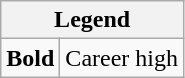<table class="wikitable">
<tr>
<th colspan="2">Legend</th>
</tr>
<tr>
<td><strong>Bold</strong></td>
<td>Career high</td>
</tr>
</table>
